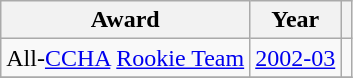<table class="wikitable">
<tr>
<th>Award</th>
<th>Year</th>
<th></th>
</tr>
<tr>
<td>All-<a href='#'>CCHA</a> <a href='#'>Rookie Team</a></td>
<td><a href='#'>2002-03</a></td>
<td></td>
</tr>
<tr>
</tr>
</table>
